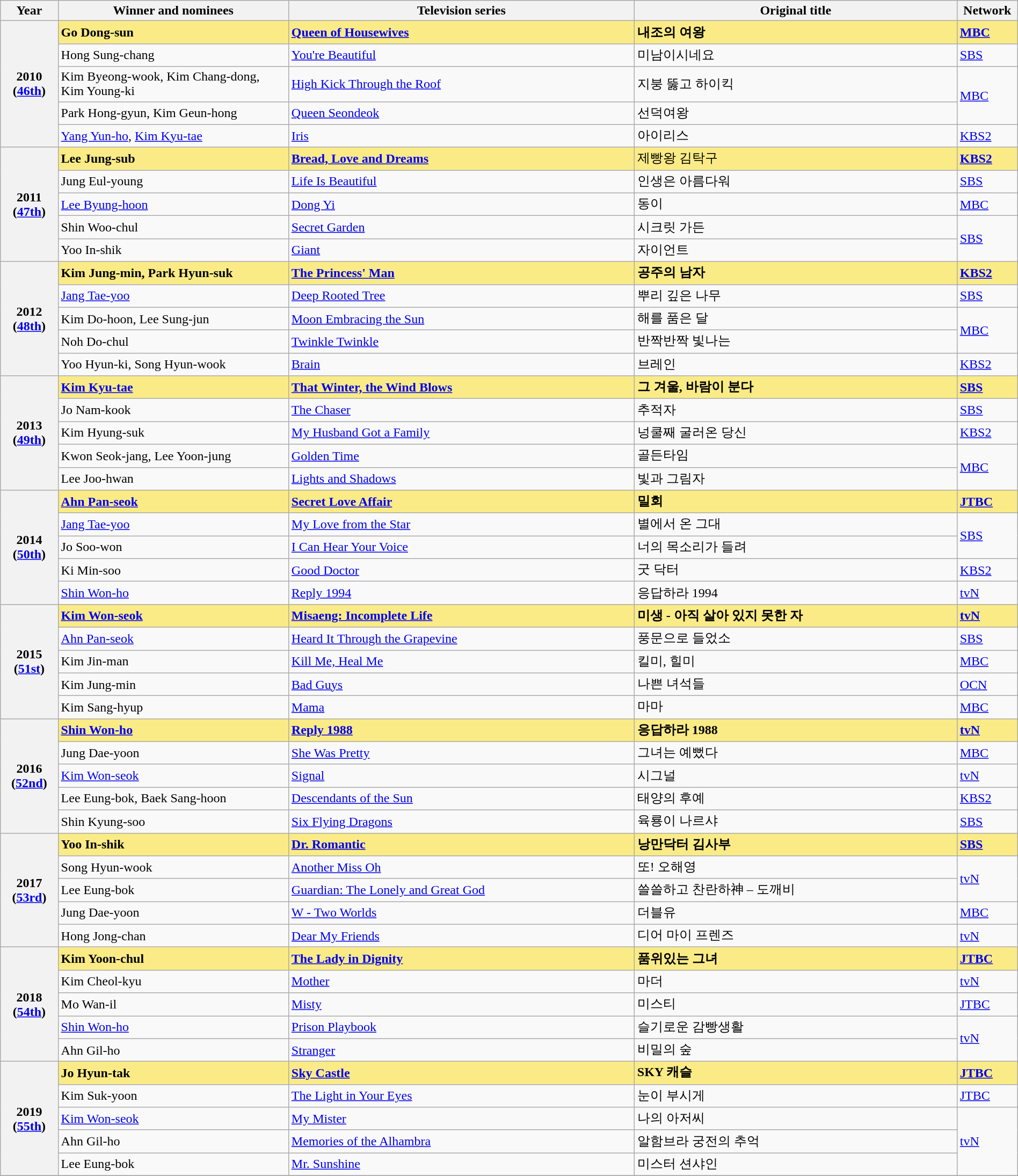<table class="wikitable" style="width:100%;" cellpadding="6">
<tr>
<th style="width:5%;">Year</th>
<th style="width:20%;">Winner and nominees</th>
<th style="width:30%;">Television series</th>
<th style="width:28%;">Original title</th>
<th style="width:5%;">Network</th>
</tr>
<tr>
<th rowspan="5">2010<br>(<a href='#'>46th</a>)</th>
<td style="background:#FAEB86;"><strong>Go Dong-sun </strong></td>
<td style="background:#FAEB86;"><strong><a href='#'>Queen of Housewives</a></strong></td>
<td style="background:#FAEB86;"><strong>내조의 여왕</strong></td>
<td style="background:#FAEB86;"><strong><a href='#'>MBC</a></strong></td>
</tr>
<tr>
<td>Hong Sung-chang</td>
<td><a href='#'>You're Beautiful</a></td>
<td>미남이시네요</td>
<td><a href='#'>SBS</a></td>
</tr>
<tr>
<td>Kim Byeong-wook, Kim Chang-dong, Kim Young-ki</td>
<td><a href='#'>High Kick Through the Roof</a></td>
<td>지붕 뚫고 하이킥</td>
<td rowspan="2"><a href='#'>MBC</a></td>
</tr>
<tr>
<td>Park Hong-gyun, Kim Geun-hong</td>
<td><a href='#'>Queen Seondeok</a></td>
<td>선덕여왕</td>
</tr>
<tr>
<td><a href='#'>Yang Yun-ho</a>, <a href='#'>Kim Kyu-tae</a></td>
<td><a href='#'>Iris</a></td>
<td>아이리스</td>
<td><a href='#'>KBS2</a></td>
</tr>
<tr>
<th rowspan="5">2011<br>(<a href='#'>47th</a>)</th>
<td style="background:#FAEB86;"><strong>Lee Jung-sub </strong></td>
<td style="background:#FAEB86;"><strong><a href='#'>Bread, Love and Dreams</a></strong></td>
<td style="background:#FAEB86;">제빵왕 김탁구</td>
<td style="background:#FAEB86;"><strong><a href='#'>KBS2</a></strong></td>
</tr>
<tr>
<td>Jung Eul-young</td>
<td><a href='#'>Life Is Beautiful</a></td>
<td>인생은 아름다워</td>
<td><a href='#'>SBS</a></td>
</tr>
<tr>
<td><a href='#'>Lee Byung-hoon</a></td>
<td><a href='#'>Dong Yi</a></td>
<td>동이</td>
<td><a href='#'>MBC</a></td>
</tr>
<tr>
<td>Shin Woo-chul</td>
<td><a href='#'>Secret Garden</a></td>
<td>시크릿 가든</td>
<td rowspan="2"><a href='#'>SBS</a></td>
</tr>
<tr>
<td>Yoo In-shik</td>
<td><a href='#'>Giant</a></td>
<td>자이언트</td>
</tr>
<tr>
<th rowspan="5">2012<br>(<a href='#'>48th</a>)</th>
<td style="background:#FAEB86;"><strong>Kim Jung-min, Park Hyun-suk </strong></td>
<td style="background:#FAEB86;"><strong><a href='#'>The Princess' Man</a></strong></td>
<td style="background:#FAEB86;"><strong>공주의 남자</strong></td>
<td style="background:#FAEB86;"><strong><a href='#'>KBS2</a></strong></td>
</tr>
<tr>
<td><a href='#'>Jang Tae-yoo</a></td>
<td><a href='#'>Deep Rooted Tree</a></td>
<td>뿌리 깊은 나무</td>
<td><a href='#'>SBS</a></td>
</tr>
<tr>
<td>Kim Do-hoon, Lee Sung-jun</td>
<td><a href='#'>Moon Embracing the Sun</a></td>
<td>해를 품은 달</td>
<td rowspan="2"><a href='#'>MBC</a></td>
</tr>
<tr>
<td>Noh Do-chul</td>
<td><a href='#'>Twinkle Twinkle</a></td>
<td>반짝반짝 빛나는</td>
</tr>
<tr>
<td>Yoo Hyun-ki, Song Hyun-wook</td>
<td><a href='#'>Brain</a></td>
<td>브레인</td>
<td><a href='#'>KBS2</a></td>
</tr>
<tr>
<th rowspan="5">2013<br>(<a href='#'>49th</a>)</th>
<td style="background:#FAEB86;"><strong><a href='#'>Kim Kyu-tae</a> </strong></td>
<td style="background:#FAEB86;"><strong><a href='#'>That Winter, the Wind Blows</a></strong></td>
<td style="background:#FAEB86;"><strong>그 겨울, 바람이 분다</strong></td>
<td style="background:#FAEB86;"><strong><a href='#'>SBS</a></strong></td>
</tr>
<tr>
<td>Jo Nam-kook</td>
<td><a href='#'>The Chaser</a></td>
<td>추적자</td>
<td><a href='#'>SBS</a></td>
</tr>
<tr>
<td>Kim Hyung-suk</td>
<td><a href='#'>My Husband Got a Family</a></td>
<td>넝쿨째 굴러온 당신</td>
<td><a href='#'>KBS2</a></td>
</tr>
<tr>
<td>Kwon Seok-jang, Lee Yoon-jung</td>
<td><a href='#'>Golden Time</a></td>
<td>골든타임</td>
<td rowspan="2"><a href='#'>MBC</a></td>
</tr>
<tr>
<td>Lee Joo-hwan</td>
<td><a href='#'>Lights and Shadows</a></td>
<td>빛과 그림자</td>
</tr>
<tr>
<th rowspan="5">2014<br>(<a href='#'>50th</a>)</th>
<td style="background:#FAEB86;"><strong><a href='#'>Ahn Pan-seok</a> </strong></td>
<td style="background:#FAEB86;"><strong><a href='#'>Secret Love Affair</a></strong></td>
<td style="background:#FAEB86;"><strong>밀회</strong></td>
<td style="background:#FAEB86;"><strong><a href='#'>JTBC</a></strong></td>
</tr>
<tr>
<td><a href='#'>Jang Tae-yoo</a></td>
<td><a href='#'>My Love from the Star</a></td>
<td>별에서 온 그대</td>
<td rowspan="2"><a href='#'>SBS</a></td>
</tr>
<tr>
<td>Jo Soo-won</td>
<td><a href='#'>I Can Hear Your Voice</a></td>
<td>너의 목소리가 들려</td>
</tr>
<tr>
<td>Ki Min-soo</td>
<td><a href='#'>Good Doctor</a></td>
<td>굿 닥터</td>
<td><a href='#'>KBS2</a></td>
</tr>
<tr>
<td><a href='#'>Shin Won-ho</a></td>
<td><a href='#'>Reply 1994</a></td>
<td>응답하라 1994</td>
<td><a href='#'>tvN</a></td>
</tr>
<tr>
<th rowspan="5">2015<br>(<a href='#'>51st</a>)</th>
<td style="background:#FAEB86;"><strong><a href='#'>Kim Won-seok</a> </strong></td>
<td style="background:#FAEB86;"><strong><a href='#'>Misaeng: Incomplete Life</a></strong></td>
<td style="background:#FAEB86;"><strong>미생 - 아직 살아 있지 못한 자</strong></td>
<td style="background:#FAEB86;"><strong><a href='#'>tvN</a></strong></td>
</tr>
<tr>
<td><a href='#'>Ahn Pan-seok</a></td>
<td><a href='#'>Heard It Through the Grapevine</a></td>
<td>풍문으로 들었소</td>
<td><a href='#'>SBS</a></td>
</tr>
<tr>
<td>Kim Jin-man</td>
<td><a href='#'>Kill Me, Heal Me</a></td>
<td>킬미, 힐미</td>
<td><a href='#'>MBC</a></td>
</tr>
<tr>
<td>Kim Jung-min</td>
<td><a href='#'>Bad Guys</a></td>
<td>나쁜 녀석들</td>
<td><a href='#'>OCN</a></td>
</tr>
<tr>
<td>Kim Sang-hyup</td>
<td><a href='#'>Mama</a></td>
<td>마마</td>
<td><a href='#'>MBC</a></td>
</tr>
<tr>
<th rowspan="5">2016<br>(<a href='#'>52nd</a>)</th>
<td style="background:#FAEB86;"><strong><a href='#'>Shin Won-ho</a> </strong></td>
<td style="background:#FAEB86;"><strong><a href='#'>Reply 1988</a></strong></td>
<td style="background:#FAEB86;"><strong>응답하라 1988</strong></td>
<td style="background:#FAEB86;"><strong><a href='#'>tvN</a></strong></td>
</tr>
<tr>
<td>Jung Dae-yoon</td>
<td><a href='#'>She Was Pretty</a></td>
<td>그녀는 예뻤다</td>
<td><a href='#'>MBC</a></td>
</tr>
<tr>
<td><a href='#'>Kim Won-seok</a></td>
<td><a href='#'>Signal</a></td>
<td>시그널</td>
<td><a href='#'>tvN</a></td>
</tr>
<tr>
<td>Lee Eung-bok, Baek Sang-hoon</td>
<td><a href='#'>Descendants of the Sun</a></td>
<td>태양의 후예</td>
<td><a href='#'>KBS2</a></td>
</tr>
<tr>
<td>Shin Kyung-soo</td>
<td><a href='#'>Six Flying Dragons</a></td>
<td>육룡이 나르샤</td>
<td><a href='#'>SBS</a></td>
</tr>
<tr>
<th rowspan="5">2017<br>(<a href='#'>53rd</a>)</th>
<td style="background:#FAEB86;"><strong>Yoo In-shik </strong></td>
<td style="background:#FAEB86;"><strong><a href='#'>Dr. Romantic</a></strong></td>
<td style="background:#FAEB86;"><strong>낭만닥터 김사부</strong></td>
<td style="background:#FAEB86;"><strong><a href='#'>SBS</a></strong></td>
</tr>
<tr>
<td>Song Hyun-wook</td>
<td><a href='#'>Another Miss Oh</a></td>
<td>또! 오해영</td>
<td rowspan="2"><a href='#'>tvN</a></td>
</tr>
<tr>
<td>Lee Eung-bok</td>
<td><a href='#'>Guardian: The Lonely and Great God</a></td>
<td>쓸쓸하고 찬란하神 – 도깨비</td>
</tr>
<tr>
<td>Jung Dae-yoon</td>
<td><a href='#'>W - Two Worlds</a></td>
<td>더블유</td>
<td><a href='#'>MBC</a></td>
</tr>
<tr>
<td>Hong Jong-chan</td>
<td><a href='#'>Dear My Friends</a></td>
<td>디어 마이 프렌즈</td>
<td><a href='#'>tvN</a></td>
</tr>
<tr>
<th rowspan="5">2018<br>(<a href='#'>54th</a>)</th>
<td style="background:#FAEB86;"><strong>Kim Yoon-chul </strong></td>
<td style="background:#FAEB86;"><strong><a href='#'>The Lady in Dignity</a></strong></td>
<td style="background:#FAEB86;"><strong>품위있는 그녀</strong></td>
<td style="background:#FAEB86;"><strong><a href='#'>JTBC</a></strong></td>
</tr>
<tr>
<td>Kim Cheol-kyu</td>
<td><a href='#'>Mother</a></td>
<td>마더</td>
<td><a href='#'>tvN</a></td>
</tr>
<tr>
<td>Mo Wan-il</td>
<td><a href='#'>Misty</a></td>
<td>미스티</td>
<td><a href='#'>JTBC</a></td>
</tr>
<tr>
<td><a href='#'>Shin Won-ho</a></td>
<td><a href='#'>Prison Playbook</a></td>
<td>슬기로운 감빵생활</td>
<td rowspan="2"><a href='#'>tvN</a></td>
</tr>
<tr>
<td>Ahn Gil-ho</td>
<td><a href='#'>Stranger</a></td>
<td>비밀의 숲</td>
</tr>
<tr>
<th rowspan="5">2019<br>(<a href='#'>55th</a>)</th>
<td style="background:#FAEB86;"><strong>Jo Hyun-tak </strong></td>
<td style="background:#FAEB86;"><strong><a href='#'>Sky Castle</a></strong></td>
<td style="background:#FAEB86;"><strong>SKY 캐슬</strong></td>
<td style="background:#FAEB86;"><strong><a href='#'>JTBC</a></strong></td>
</tr>
<tr>
<td>Kim Suk-yoon</td>
<td><a href='#'>The Light in Your Eyes</a></td>
<td>눈이 부시게</td>
<td><a href='#'>JTBC</a></td>
</tr>
<tr>
<td><a href='#'>Kim Won-seok</a></td>
<td><a href='#'>My Mister</a></td>
<td>나의 아저씨</td>
<td rowspan="3"><a href='#'>tvN</a></td>
</tr>
<tr>
<td>Ahn Gil-ho</td>
<td><a href='#'>Memories of the Alhambra</a></td>
<td>알함브라 궁전의 추억</td>
</tr>
<tr>
<td>Lee Eung-bok</td>
<td><a href='#'>Mr. Sunshine</a></td>
<td>미스터 션샤인</td>
</tr>
<tr>
</tr>
</table>
